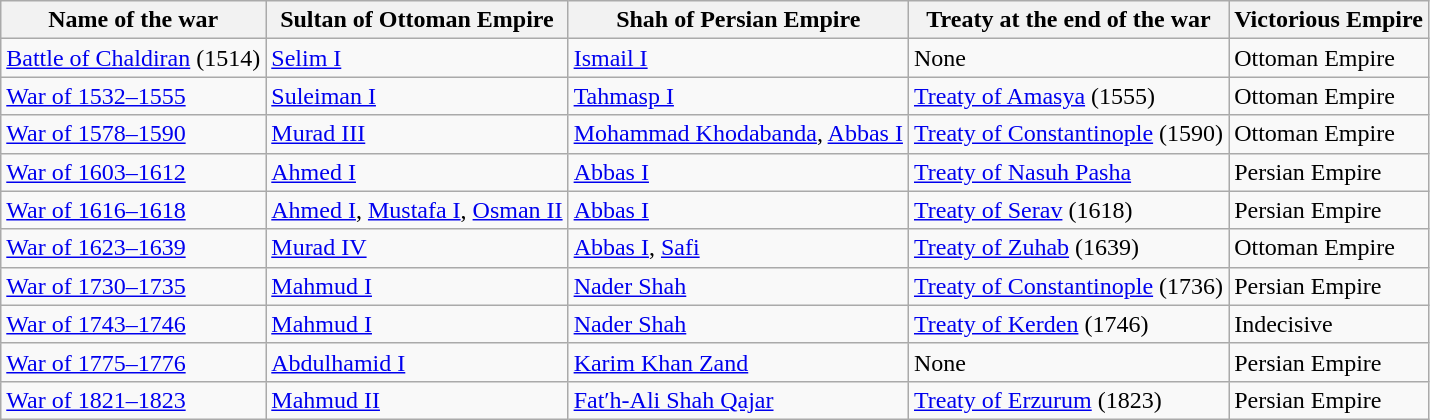<table class="wikitable" border="1">
<tr>
<th>Name of the war</th>
<th>Sultan of Ottoman Empire</th>
<th>Shah of Persian Empire</th>
<th>Treaty at the end of the war</th>
<th>Victorious Empire</th>
</tr>
<tr>
<td><a href='#'>Battle of Chaldiran</a> (1514)</td>
<td><a href='#'>Selim I</a></td>
<td><a href='#'>Ismail I</a></td>
<td>None</td>
<td>Ottoman Empire</td>
</tr>
<tr>
<td><a href='#'>War of 1532–1555</a></td>
<td><a href='#'>Suleiman I</a></td>
<td><a href='#'>Tahmasp I</a></td>
<td><a href='#'>Treaty of Amasya</a> (1555)</td>
<td>Ottoman Empire</td>
</tr>
<tr>
<td><a href='#'>War of 1578–1590</a></td>
<td><a href='#'>Murad III</a></td>
<td><a href='#'>Mohammad Khodabanda</a>, <a href='#'>Abbas I</a></td>
<td><a href='#'>Treaty of Constantinople</a> (1590)</td>
<td>Ottoman Empire</td>
</tr>
<tr>
<td><a href='#'>War of 1603–1612</a><br></td>
<td><a href='#'>Ahmed I</a></td>
<td><a href='#'>Abbas I</a></td>
<td><a href='#'>Treaty of Nasuh Pasha</a></td>
<td>Persian Empire</td>
</tr>
<tr>
<td><a href='#'>War of 1616–1618</a></td>
<td><a href='#'>Ahmed I</a>, <a href='#'>Mustafa I</a>, <a href='#'>Osman II</a></td>
<td><a href='#'>Abbas I</a></td>
<td><a href='#'>Treaty of Serav</a> (1618)</td>
<td>Persian Empire</td>
</tr>
<tr>
<td><a href='#'>War of 1623–1639</a></td>
<td><a href='#'>Murad IV</a></td>
<td><a href='#'>Abbas I</a>, <a href='#'>Safi</a></td>
<td><a href='#'>Treaty of Zuhab</a> (1639)</td>
<td>Ottoman Empire</td>
</tr>
<tr>
<td><a href='#'>War of 1730–1735</a></td>
<td><a href='#'>Mahmud I</a></td>
<td><a href='#'>Nader Shah</a></td>
<td><a href='#'>Treaty of Constantinople</a> (1736)</td>
<td>Persian Empire</td>
</tr>
<tr>
<td><a href='#'>War of 1743–1746</a></td>
<td><a href='#'>Mahmud I</a></td>
<td><a href='#'>Nader Shah</a></td>
<td><a href='#'>Treaty of Kerden</a> (1746)</td>
<td>Indecisive</td>
</tr>
<tr>
<td><a href='#'>War of 1775–1776</a></td>
<td><a href='#'>Abdulhamid I</a></td>
<td><a href='#'>Karim Khan Zand</a></td>
<td>None</td>
<td>Persian Empire</td>
</tr>
<tr>
<td><a href='#'>War of 1821–1823</a></td>
<td><a href='#'>Mahmud II</a></td>
<td><a href='#'>Fat′h-Ali Shah Qajar</a></td>
<td><a href='#'>Treaty of Erzurum</a> (1823)</td>
<td>Persian Empire</td>
</tr>
</table>
